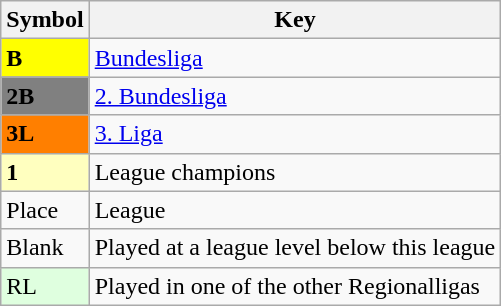<table class="wikitable" align="center">
<tr>
<th>Symbol</th>
<th>Key</th>
</tr>
<tr>
<td bgcolor="#FFFF00"><strong>B</strong></td>
<td><a href='#'>Bundesliga</a></td>
</tr>
<tr>
<td bgcolor="#808080"><strong>2B</strong></td>
<td><a href='#'>2. Bundesliga</a></td>
</tr>
<tr>
<td bgcolor="#FF7F00"><strong>3L</strong></td>
<td><a href='#'>3. Liga</a></td>
</tr>
<tr>
<td bgcolor="#ffffbf"><strong>1</strong></td>
<td>League champions</td>
</tr>
<tr>
<td>Place</td>
<td>League</td>
</tr>
<tr>
<td>Blank</td>
<td>Played at a league level below this league</td>
</tr>
<tr>
<td bgcolor="#dfffdf">RL</td>
<td>Played in one of the other Regionalligas</td>
</tr>
</table>
